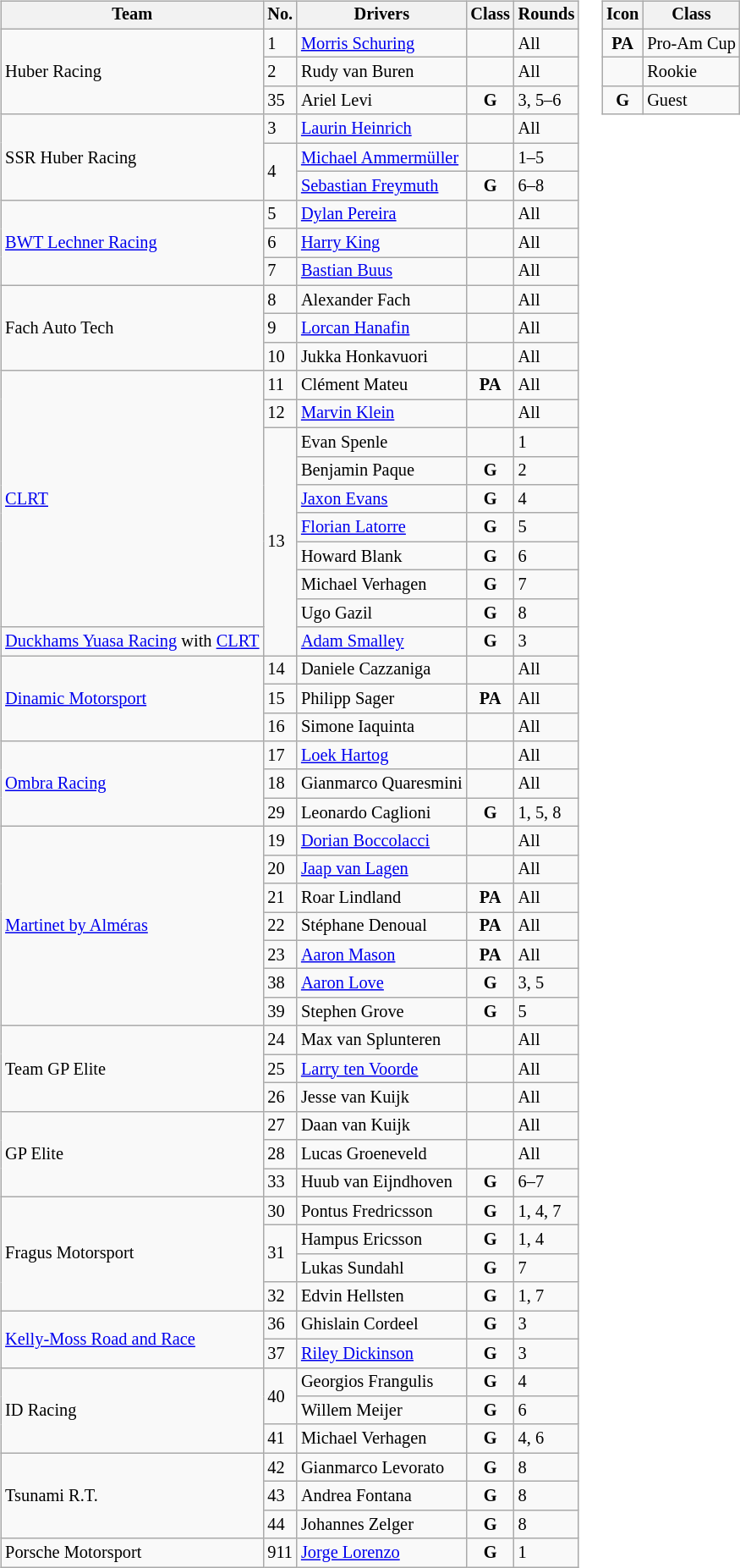<table>
<tr>
<td><br><table class="wikitable" style="font-size: 85%;">
<tr>
<th>Team</th>
<th>No.</th>
<th>Drivers</th>
<th>Class</th>
<th>Rounds</th>
</tr>
<tr>
<td rowspan="3"> Huber Racing</td>
<td>1</td>
<td> <a href='#'>Morris Schuring</a></td>
<td align=center></td>
<td>All</td>
</tr>
<tr>
<td>2</td>
<td> Rudy van Buren</td>
<td></td>
<td>All</td>
</tr>
<tr>
<td>35</td>
<td> Ariel Levi</td>
<td align=center><strong><span>G</span></strong></td>
<td>3, 5–6</td>
</tr>
<tr>
<td rowspan="3"> SSR Huber Racing</td>
<td>3</td>
<td> <a href='#'>Laurin Heinrich</a></td>
<td></td>
<td>All</td>
</tr>
<tr>
<td rowspan="2">4</td>
<td nowrap> <a href='#'>Michael Ammermüller</a></td>
<td></td>
<td>1–5</td>
</tr>
<tr>
<td> <a href='#'>Sebastian Freymuth</a></td>
<td align=center><strong><span>G</span></strong></td>
<td>6–8</td>
</tr>
<tr>
<td rowspan="3"> <a href='#'>BWT Lechner Racing</a></td>
<td>5</td>
<td> <a href='#'>Dylan Pereira</a></td>
<td></td>
<td>All</td>
</tr>
<tr>
<td>6</td>
<td> <a href='#'>Harry King</a></td>
<td></td>
<td>All</td>
</tr>
<tr>
<td>7</td>
<td> <a href='#'>Bastian Buus</a></td>
<td align=center></td>
<td>All</td>
</tr>
<tr>
<td rowspan="3"> Fach Auto Tech</td>
<td>8</td>
<td> Alexander Fach</td>
<td align=center></td>
<td>All</td>
</tr>
<tr>
<td>9</td>
<td> <a href='#'>Lorcan Hanafin</a></td>
<td align=center></td>
<td>All</td>
</tr>
<tr>
<td>10</td>
<td> Jukka Honkavuori</td>
<td></td>
<td>All</td>
</tr>
<tr>
<td rowspan="9"> <a href='#'>CLRT</a></td>
<td>11</td>
<td> Clément Mateu</td>
<td align=center><strong><span>PA</span></strong></td>
<td>All</td>
</tr>
<tr>
<td>12</td>
<td> <a href='#'>Marvin Klein</a></td>
<td></td>
<td>All</td>
</tr>
<tr>
<td rowspan="8">13</td>
<td> Evan Spenle</td>
<td align=center></td>
<td>1</td>
</tr>
<tr>
<td> Benjamin Paque</td>
<td align=center><strong><span>G</span></strong></td>
<td>2</td>
</tr>
<tr>
<td> <a href='#'>Jaxon Evans</a></td>
<td align=center><strong><span>G</span></strong></td>
<td>4</td>
</tr>
<tr>
<td> <a href='#'>Florian Latorre</a></td>
<td align=center><strong><span>G</span></strong></td>
<td>5</td>
</tr>
<tr>
<td> Howard Blank</td>
<td align=center><strong><span>G</span></strong></td>
<td>6</td>
</tr>
<tr>
<td> Michael Verhagen</td>
<td align=center><strong><span>G</span></strong></td>
<td>7</td>
</tr>
<tr>
<td> Ugo Gazil</td>
<td align=center><strong><span>G</span></strong></td>
<td>8</td>
</tr>
<tr>
<td nowrap> <a href='#'>Duckhams Yuasa Racing</a> with <a href='#'>CLRT</a></td>
<td> <a href='#'>Adam Smalley</a></td>
<td align=center><strong><span>G</span></strong></td>
<td>3</td>
</tr>
<tr>
<td rowspan="3"> <a href='#'>Dinamic Motorsport</a></td>
<td>14</td>
<td> Daniele Cazzaniga</td>
<td></td>
<td>All</td>
</tr>
<tr>
<td>15</td>
<td> Philipp Sager</td>
<td align=center><strong><span>PA</span></strong></td>
<td>All</td>
</tr>
<tr>
<td>16</td>
<td> Simone Iaquinta</td>
<td></td>
<td>All</td>
</tr>
<tr>
<td rowspan="3"> <a href='#'>Ombra Racing</a></td>
<td>17</td>
<td> <a href='#'>Loek Hartog</a></td>
<td align=center></td>
<td>All</td>
</tr>
<tr>
<td>18</td>
<td nowrap> Gianmarco Quaresmini</td>
<td></td>
<td>All</td>
</tr>
<tr>
<td>29</td>
<td> Leonardo Caglioni</td>
<td align=center><strong><span>G</span></strong></td>
<td>1, 5, 8</td>
</tr>
<tr>
<td rowspan="7"> <a href='#'>Martinet by Alméras</a></td>
<td>19</td>
<td> <a href='#'>Dorian Boccolacci</a></td>
<td></td>
<td>All</td>
</tr>
<tr>
<td>20</td>
<td> <a href='#'>Jaap van Lagen</a></td>
<td></td>
<td>All</td>
</tr>
<tr>
<td>21</td>
<td> Roar Lindland</td>
<td align=center><strong><span>PA</span></strong></td>
<td>All</td>
</tr>
<tr>
<td>22</td>
<td> Stéphane Denoual</td>
<td align=center><strong><span>PA</span></strong></td>
<td>All</td>
</tr>
<tr>
<td>23</td>
<td> <a href='#'>Aaron Mason</a></td>
<td align=center><strong><span>PA</span></strong></td>
<td>All</td>
</tr>
<tr>
<td>38</td>
<td> <a href='#'>Aaron Love</a></td>
<td align=center><strong><span>G</span></strong></td>
<td>3, 5</td>
</tr>
<tr>
<td>39</td>
<td> Stephen Grove</td>
<td align=center><strong><span>G</span></strong></td>
<td>5</td>
</tr>
<tr>
<td rowspan="3"> Team GP Elite</td>
<td>24</td>
<td> Max van Splunteren</td>
<td></td>
<td>All</td>
</tr>
<tr>
<td>25</td>
<td> <a href='#'>Larry ten Voorde</a></td>
<td></td>
<td>All</td>
</tr>
<tr>
<td>26</td>
<td> Jesse van Kuijk</td>
<td></td>
<td>All</td>
</tr>
<tr>
<td rowspan="3"> GP Elite</td>
<td>27</td>
<td> Daan van Kuijk</td>
<td></td>
<td>All</td>
</tr>
<tr>
<td>28</td>
<td> Lucas Groeneveld</td>
<td></td>
<td>All</td>
</tr>
<tr>
<td>33</td>
<td> Huub van Eijndhoven</td>
<td align=center><strong><span>G</span></strong></td>
<td>6–7</td>
</tr>
<tr>
<td rowspan="4"> Fragus Motorsport</td>
<td>30</td>
<td> Pontus Fredricsson</td>
<td align=center><strong><span>G</span></strong></td>
<td>1, 4, 7</td>
</tr>
<tr>
<td rowspan="2">31</td>
<td> Hampus Ericsson</td>
<td align=center><strong><span>G</span></strong></td>
<td>1, 4</td>
</tr>
<tr>
<td> Lukas Sundahl</td>
<td align=center><strong><span>G</span></strong></td>
<td>7</td>
</tr>
<tr>
<td>32</td>
<td> Edvin Hellsten</td>
<td align="center"><strong><span>G</span></strong></td>
<td>1, 7</td>
</tr>
<tr>
<td rowspan="2"> <a href='#'>Kelly-Moss Road and Race</a></td>
<td>36</td>
<td> Ghislain Cordeel</td>
<td align=center><strong><span>G</span></strong></td>
<td>3</td>
</tr>
<tr>
<td>37</td>
<td> <a href='#'>Riley Dickinson</a></td>
<td align=center><strong><span>G</span></strong></td>
<td>3</td>
</tr>
<tr>
<td rowspan="3"> ID Racing</td>
<td rowspan="2">40</td>
<td> Georgios Frangulis</td>
<td align=center><strong><span>G</span></strong></td>
<td>4</td>
</tr>
<tr>
<td> Willem Meijer</td>
<td align=center><strong><span>G</span></strong></td>
<td>6</td>
</tr>
<tr>
<td>41</td>
<td> Michael Verhagen</td>
<td align="center"><strong><span>G</span></strong></td>
<td>4, 6</td>
</tr>
<tr>
<td rowspan="3"> Tsunami R.T.</td>
<td>42</td>
<td> Gianmarco Levorato</td>
<td align=center><strong><span>G</span></strong></td>
<td>8</td>
</tr>
<tr>
<td>43</td>
<td> Andrea Fontana</td>
<td align=center><strong><span>G</span></strong></td>
<td>8</td>
</tr>
<tr>
<td>44</td>
<td> Johannes Zelger</td>
<td align=center><strong><span>G</span></strong></td>
<td>8</td>
</tr>
<tr>
<td> Porsche Motorsport</td>
<td>911</td>
<td> <a href='#'>Jorge Lorenzo</a></td>
<td align=center><strong><span>G</span></strong></td>
<td>1</td>
</tr>
</table>
</td>
<td valign="top"><br><table align="right" class="wikitable" style="font-size: 85%;">
<tr>
<th>Icon</th>
<th>Class</th>
</tr>
<tr>
<td align=center><strong><span>PA</span></strong></td>
<td>Pro-Am Cup</td>
</tr>
<tr>
<td align=center></td>
<td>Rookie</td>
</tr>
<tr>
<td align=center><strong><span>G</span></strong></td>
<td>Guest</td>
</tr>
</table>
</td>
</tr>
</table>
